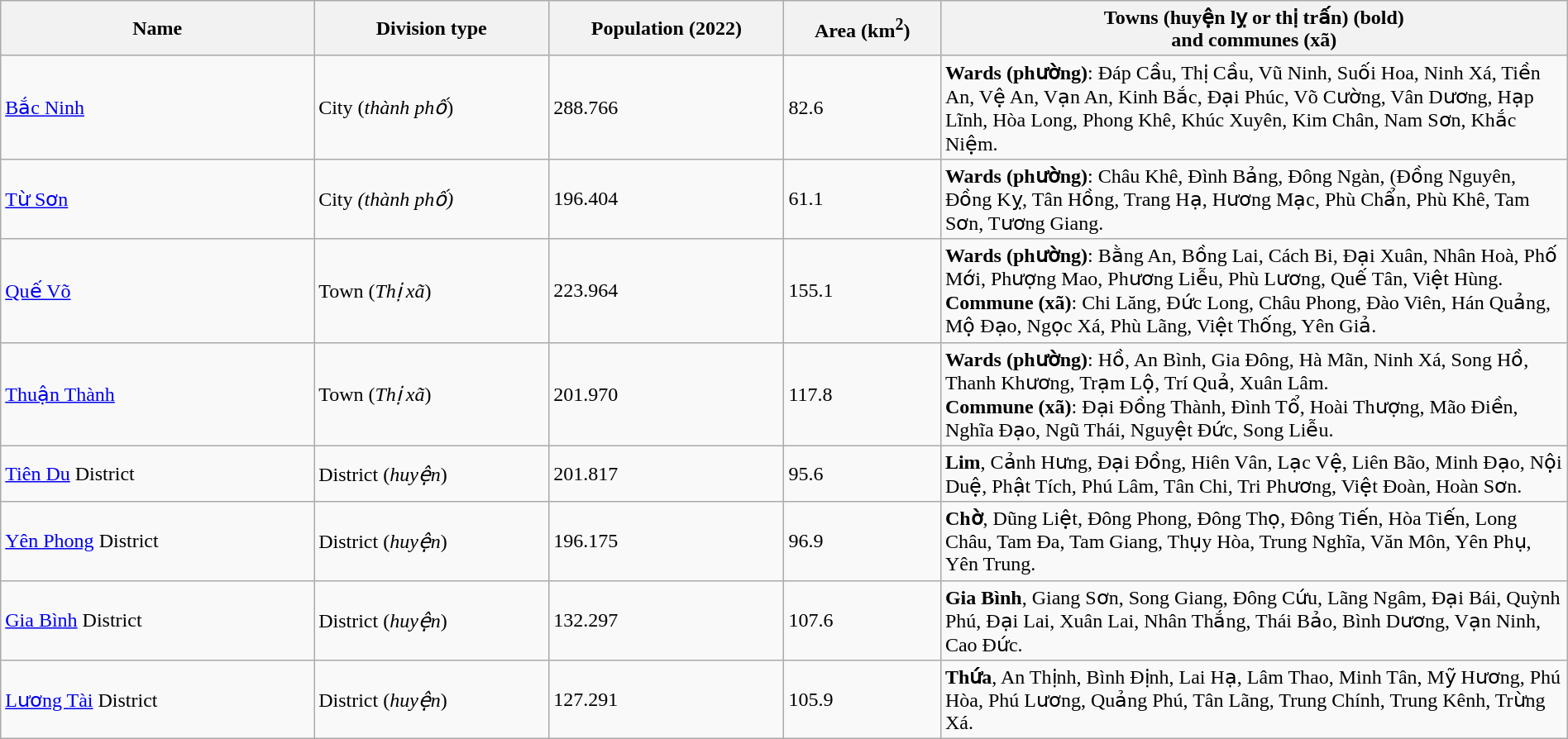<table class="wikitable" width= "100%">
<tr>
<th width=20%>Name</th>
<th width=15%>Division type</th>
<th width=15%>Population (2022)</th>
<th width=10%>Area (km<sup>2</sup>)</th>
<th width=40%>Towns (huyện lỵ or thị trấn) (bold)<br>and communes (xã)</th>
</tr>
<tr>
<td><a href='#'>Bắc Ninh</a></td>
<td>City (<em>thành phố</em>)</td>
<td>288.766</td>
<td>82.6</td>
<td><strong>Wards (phường)</strong>: Đáp Cầu, Thị Cầu, Vũ Ninh, Suối Hoa, Ninh Xá, Tiền An, Vệ An, Vạn An, Kinh Bắc, Đại Phúc, Võ Cường, Vân Dương, Hạp Lĩnh, Hòa Long, Phong Khê, Khúc Xuyên, Kim Chân, Nam Sơn, Khắc Niệm.</td>
</tr>
<tr>
<td><a href='#'>Từ Sơn</a></td>
<td>City <em>(thành phố)</em></td>
<td>196.404</td>
<td>61.1</td>
<td><strong>Wards (phường)</strong>: Châu Khê,  Đình Bảng,  Đông Ngàn, (Đồng Nguyên, Đồng Kỵ, Tân Hồng, Trang Hạ, Hương Mạc, Phù Chẩn, Phù Khê, Tam Sơn, Tương Giang.</td>
</tr>
<tr>
<td><a href='#'>Quế Võ</a></td>
<td>Town (<em>Thị xã</em>)</td>
<td>223.964</td>
<td>155.1</td>
<td><strong>Wards (phường)</strong>: Bằng An, Bồng Lai, Cách Bi, Đại Xuân, Nhân Hoà, Phố Mới, Phượng Mao, Phương Liễu, Phù Lương, Quế Tân, Việt Hùng.<br><strong>Commune (xã)</strong>: Chi Lăng, Đức Long, Châu Phong, Đào Viên, Hán Quảng, Mộ Đạo, Ngọc Xá, Phù Lãng, Việt Thống, Yên Giả.</td>
</tr>
<tr>
<td><a href='#'>Thuận Thành</a></td>
<td>Town (<em>Thị xã</em>)</td>
<td>201.970</td>
<td>117.8</td>
<td><strong>Wards (phường)</strong>: Hồ, An Bình, Gia Đông, Hà Mãn, Ninh Xá, Song Hồ, Thanh Khương, Trạm Lộ, Trí Quả, Xuân Lâm.<br><strong>Commune (xã)</strong>: Đại Đồng Thành, Đình Tổ, Hoài Thượng, Mão Điền, Nghĩa Đạo, Ngũ Thái, Nguyệt Đức, Song Liễu.</td>
</tr>
<tr>
<td><a href='#'>Tiên Du</a> District</td>
<td>District (<em>huyện</em>)</td>
<td>201.817</td>
<td>95.6</td>
<td><strong>Lim</strong>, Cảnh Hưng, Đại Đồng, Hiên Vân, Lạc Vệ, Liên Bão, Minh Đạo, Nội Duệ, Phật Tích, Phú Lâm, Tân Chi, Tri Phương, Việt Đoàn, Hoàn Sơn.</td>
</tr>
<tr>
<td><a href='#'>Yên Phong</a> District</td>
<td>District (<em>huyện</em>)</td>
<td>196.175</td>
<td>96.9</td>
<td><strong>Chờ</strong>, Dũng Liệt, Đông Phong, Đông Thọ, Đông Tiến, Hòa Tiến, Long Châu, Tam Đa, Tam Giang, Thụy Hòa, Trung Nghĩa, Văn Môn, Yên Phụ, Yên Trung.</td>
</tr>
<tr>
<td><a href='#'>Gia Bình</a> District</td>
<td>District (<em>huyện</em>)</td>
<td>132.297</td>
<td>107.6</td>
<td><strong>Gia Bình</strong>, Giang Sơn, Song Giang, Đông Cứu, Lãng Ngâm, Đại Bái, Quỳnh Phú, Đại Lai, Xuân Lai, Nhân Thắng, Thái Bảo, Bình Dương, Vạn Ninh, Cao Đức.</td>
</tr>
<tr>
<td><a href='#'>Lương Tài</a> District</td>
<td>District (<em>huyện</em>)</td>
<td>127.291</td>
<td>105.9</td>
<td><strong>Thứa</strong>,  An Thịnh, Bình Định, Lai Hạ, Lâm Thao, Minh Tân, Mỹ Hương, Phú Hòa, Phú Lương, Quảng Phú, Tân Lãng, Trung Chính, Trung Kênh, Trừng Xá.</td>
</tr>
</table>
